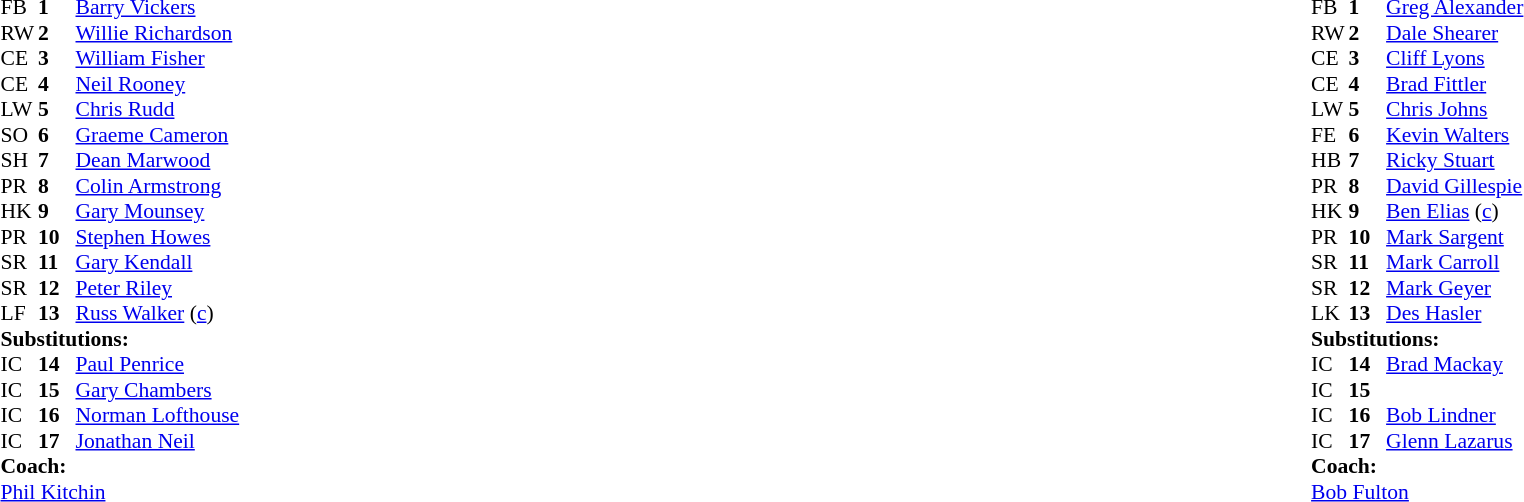<table width="100%">
<tr>
<td valign="top" width="50%"><br><table style="font-size: 90%" cellspacing="0" cellpadding="0">
<tr>
<th width="25"></th>
<th width="25"></th>
</tr>
<tr>
<td>FB</td>
<td><strong>1</strong></td>
<td><a href='#'>Barry Vickers</a></td>
</tr>
<tr>
<td>RW</td>
<td><strong>2</strong></td>
<td><a href='#'>Willie Richardson</a></td>
</tr>
<tr>
<td>CE</td>
<td><strong>3</strong></td>
<td><a href='#'>William Fisher</a></td>
</tr>
<tr>
<td>CE</td>
<td><strong>4</strong></td>
<td><a href='#'>Neil Rooney</a></td>
</tr>
<tr>
<td>LW</td>
<td><strong>5</strong></td>
<td><a href='#'>Chris Rudd</a></td>
</tr>
<tr>
<td>SO</td>
<td><strong>6</strong></td>
<td><a href='#'>Graeme Cameron</a></td>
</tr>
<tr>
<td>SH</td>
<td><strong>7</strong></td>
<td><a href='#'>Dean Marwood</a></td>
</tr>
<tr>
<td>PR</td>
<td><strong>8</strong></td>
<td><a href='#'>Colin Armstrong</a></td>
</tr>
<tr>
<td>HK</td>
<td><strong>9</strong></td>
<td><a href='#'>Gary Mounsey</a></td>
</tr>
<tr>
<td>PR</td>
<td><strong>10</strong></td>
<td><a href='#'>Stephen Howes</a></td>
</tr>
<tr>
<td>SR</td>
<td><strong>11</strong></td>
<td><a href='#'>Gary Kendall</a></td>
</tr>
<tr>
<td>SR</td>
<td><strong>12</strong></td>
<td><a href='#'>Peter Riley</a></td>
</tr>
<tr>
<td>LF</td>
<td><strong>13</strong></td>
<td><a href='#'>Russ Walker</a> (<a href='#'>c</a>)</td>
</tr>
<tr>
<td colspan=3><strong>Substitutions:</strong></td>
</tr>
<tr>
<td>IC</td>
<td><strong>14</strong></td>
<td><a href='#'>Paul Penrice</a></td>
</tr>
<tr>
<td>IC</td>
<td><strong>15</strong></td>
<td><a href='#'>Gary Chambers</a></td>
</tr>
<tr>
<td>IC</td>
<td><strong>16</strong></td>
<td><a href='#'>Norman Lofthouse</a></td>
</tr>
<tr>
<td>IC</td>
<td><strong>17</strong></td>
<td><a href='#'>Jonathan Neil</a></td>
</tr>
<tr>
<td colspan=3><strong>Coach:</strong></td>
</tr>
<tr>
<td colspan="4"> <a href='#'>Phil Kitchin</a></td>
</tr>
</table>
</td>
<td valign="top" width="50%"><br><table style="font-size: 90%" cellspacing="0" cellpadding="0" align="center">
<tr>
<th width="25"></th>
<th width="25"></th>
</tr>
<tr>
<td>FB</td>
<td><strong>1</strong></td>
<td><a href='#'>Greg Alexander</a></td>
</tr>
<tr>
<td>RW</td>
<td><strong>2</strong></td>
<td><a href='#'>Dale Shearer</a></td>
</tr>
<tr>
<td>CE</td>
<td><strong>3</strong></td>
<td><a href='#'>Cliff Lyons</a></td>
</tr>
<tr>
<td>CE</td>
<td><strong>4</strong></td>
<td><a href='#'>Brad Fittler</a></td>
</tr>
<tr>
<td>LW</td>
<td><strong>5</strong></td>
<td><a href='#'>Chris Johns</a></td>
</tr>
<tr>
<td>FE</td>
<td><strong>6</strong></td>
<td><a href='#'>Kevin Walters</a></td>
</tr>
<tr>
<td>HB</td>
<td><strong>7</strong></td>
<td><a href='#'>Ricky Stuart</a></td>
</tr>
<tr>
<td>PR</td>
<td><strong>8</strong></td>
<td><a href='#'>David Gillespie</a></td>
</tr>
<tr>
<td>HK</td>
<td><strong>9</strong></td>
<td><a href='#'>Ben Elias</a> (<a href='#'>c</a>)</td>
</tr>
<tr>
<td>PR</td>
<td><strong>10</strong></td>
<td><a href='#'>Mark Sargent</a></td>
</tr>
<tr>
<td>SR</td>
<td><strong>11</strong></td>
<td><a href='#'>Mark Carroll</a></td>
</tr>
<tr>
<td>SR</td>
<td><strong>12</strong></td>
<td><a href='#'>Mark Geyer</a></td>
</tr>
<tr>
<td>LK</td>
<td><strong>13</strong></td>
<td><a href='#'>Des Hasler</a></td>
</tr>
<tr>
<td colspan=3><strong>Substitutions:</strong></td>
</tr>
<tr>
<td>IC</td>
<td><strong>14</strong></td>
<td><a href='#'>Brad Mackay</a></td>
</tr>
<tr>
<td>IC</td>
<td><strong>15</strong></td>
<td></td>
</tr>
<tr>
<td>IC</td>
<td><strong>16</strong></td>
<td><a href='#'>Bob Lindner</a></td>
</tr>
<tr>
<td>IC</td>
<td><strong>17</strong></td>
<td><a href='#'>Glenn Lazarus</a></td>
</tr>
<tr>
<td colspan=3><strong>Coach:</strong></td>
</tr>
<tr>
<td colspan="4"> <a href='#'>Bob Fulton</a></td>
</tr>
</table>
</td>
</tr>
</table>
